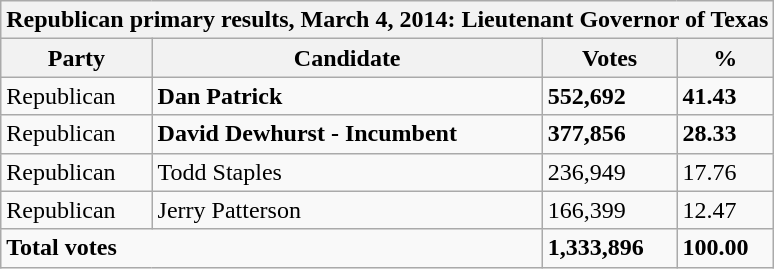<table class="wikitable">
<tr>
<th colspan="4">Republican primary results, March 4, 2014: Lieutenant Governor of Texas</th>
</tr>
<tr>
<th>Party</th>
<th>Candidate</th>
<th>Votes</th>
<th>%</th>
</tr>
<tr>
<td>Republican</td>
<td><strong>Dan Patrick</strong></td>
<td><strong>552,692</strong></td>
<td><strong>41.43</strong></td>
</tr>
<tr>
<td>Republican</td>
<td><strong>David Dewhurst - Incumbent</strong></td>
<td><strong>377,856</strong></td>
<td><strong>28.33</strong></td>
</tr>
<tr>
<td>Republican</td>
<td>Todd Staples</td>
<td>236,949</td>
<td>17.76</td>
</tr>
<tr>
<td>Republican</td>
<td>Jerry Patterson</td>
<td>166,399</td>
<td>12.47</td>
</tr>
<tr>
<td colspan="2"><strong>Total votes</strong></td>
<td><strong>1,333,896</strong></td>
<td><strong>100.00</strong></td>
</tr>
</table>
